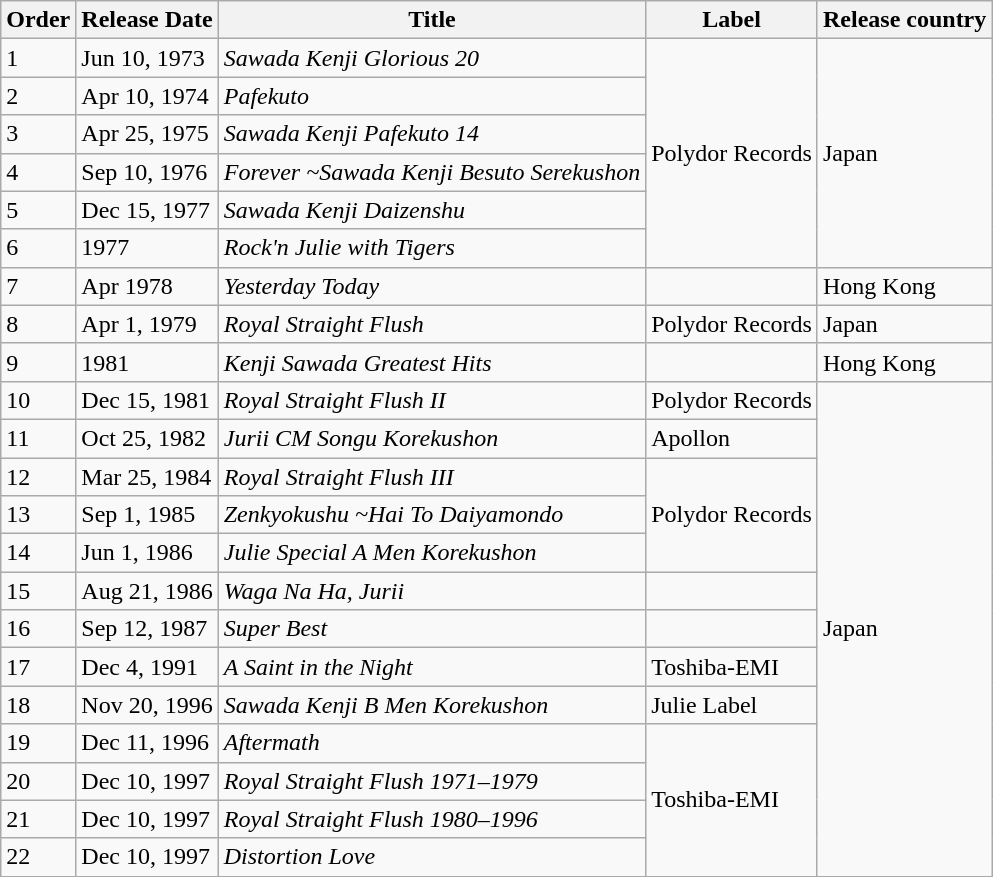<table class="wikitable">
<tr>
<th>Order</th>
<th>Release Date</th>
<th>Title</th>
<th>Label</th>
<th>Release country</th>
</tr>
<tr>
<td>1</td>
<td>Jun 10, 1973</td>
<td><em>Sawada Kenji Glorious 20</em></td>
<td rowspan="6">Polydor Records</td>
<td rowspan="6">Japan</td>
</tr>
<tr>
<td>2</td>
<td>Apr 10, 1974</td>
<td><em>Pafekuto</em></td>
</tr>
<tr>
<td>3</td>
<td>Apr 25, 1975</td>
<td><em>Sawada Kenji Pafekuto 14</em></td>
</tr>
<tr>
<td>4</td>
<td>Sep 10, 1976</td>
<td><em>Forever ~Sawada Kenji Besuto Serekushon</em></td>
</tr>
<tr>
<td>5</td>
<td>Dec 15, 1977</td>
<td><em>Sawada Kenji Daizenshu</em></td>
</tr>
<tr>
<td>6</td>
<td>1977</td>
<td><em>Rock'n Julie with Tigers</em></td>
</tr>
<tr>
<td>7</td>
<td>Apr 1978</td>
<td><em>Yesterday Today</em></td>
<td></td>
<td>Hong Kong</td>
</tr>
<tr>
<td>8</td>
<td>Apr 1, 1979</td>
<td><em>Royal Straight Flush</em></td>
<td>Polydor Records</td>
<td>Japan</td>
</tr>
<tr>
<td>9</td>
<td>1981</td>
<td><em>Kenji Sawada Greatest Hits</em></td>
<td></td>
<td>Hong Kong</td>
</tr>
<tr>
<td>10</td>
<td>Dec 15, 1981</td>
<td><em>Royal Straight Flush II</em></td>
<td>Polydor Records</td>
<td rowspan="13">Japan</td>
</tr>
<tr>
<td>11</td>
<td>Oct 25, 1982</td>
<td><em>Jurii CM Songu Korekushon</em></td>
<td>Apollon</td>
</tr>
<tr>
<td>12</td>
<td>Mar 25, 1984</td>
<td><em>Royal Straight Flush III</em></td>
<td rowspan="3">Polydor Records</td>
</tr>
<tr>
<td>13</td>
<td>Sep 1, 1985</td>
<td><em>Zenkyokushu ~Hai To Daiyamondo</em></td>
</tr>
<tr>
<td>14</td>
<td>Jun 1, 1986</td>
<td><em>Julie Special A Men Korekushon</em></td>
</tr>
<tr>
<td>15</td>
<td>Aug 21, 1986</td>
<td><em>Waga Na Ha, Jurii</em></td>
<td></td>
</tr>
<tr>
<td>16</td>
<td>Sep 12, 1987</td>
<td><em>Super Best</em></td>
<td></td>
</tr>
<tr>
<td>17</td>
<td>Dec 4, 1991</td>
<td><em>A Saint in the Night</em></td>
<td>Toshiba-EMI</td>
</tr>
<tr>
<td>18</td>
<td>Nov 20, 1996</td>
<td><em>Sawada Kenji B Men Korekushon</em></td>
<td>Julie Label</td>
</tr>
<tr>
<td>19</td>
<td>Dec 11, 1996</td>
<td><em>Aftermath</em></td>
<td rowspan="4">Toshiba-EMI</td>
</tr>
<tr>
<td>20</td>
<td>Dec 10, 1997</td>
<td><em>Royal Straight Flush 1971–1979</em></td>
</tr>
<tr>
<td>21</td>
<td>Dec 10, 1997</td>
<td><em>Royal Straight Flush 1980–1996</em></td>
</tr>
<tr>
<td>22</td>
<td>Dec 10, 1997</td>
<td><em>Distortion Love</em></td>
</tr>
<tr>
</tr>
</table>
